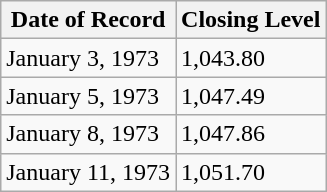<table class="wikitable">
<tr>
<th>Date of Record</th>
<th>Closing Level</th>
</tr>
<tr>
<td>January 3, 1973</td>
<td>1,043.80</td>
</tr>
<tr>
<td>January 5, 1973</td>
<td>1,047.49</td>
</tr>
<tr>
<td>January 8, 1973</td>
<td>1,047.86</td>
</tr>
<tr>
<td>January 11, 1973</td>
<td>1,051.70</td>
</tr>
</table>
